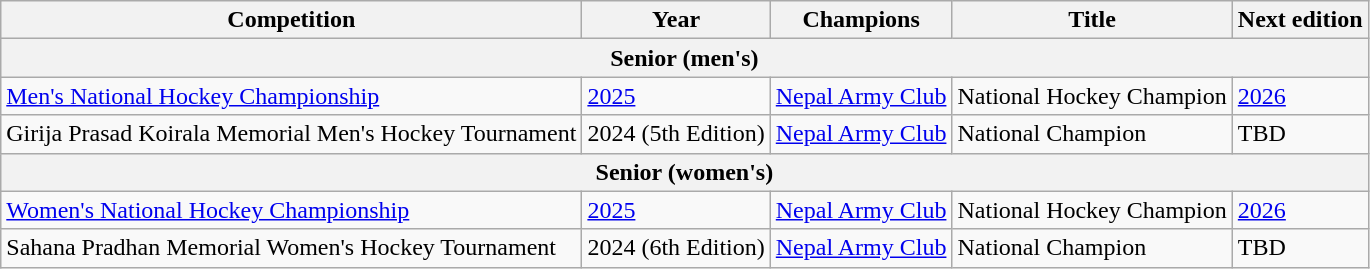<table class="wikitable sortable">
<tr>
<th>Competition</th>
<th>Year</th>
<th>Champions</th>
<th>Title</th>
<th>Next edition</th>
</tr>
<tr>
<th colspan="5">Senior (men's)</th>
</tr>
<tr>
<td><a href='#'>Men's National Hockey Championship</a></td>
<td><a href='#'>2025</a></td>
<td><a href='#'>Nepal Army Club</a></td>
<td>National Hockey Champion</td>
<td><a href='#'>2026</a></td>
</tr>
<tr>
<td>Girija Prasad Koirala Memorial Men's Hockey Tournament</td>
<td>2024 (5th Edition)</td>
<td><a href='#'>Nepal Army Club</a></td>
<td>National Champion</td>
<td>TBD</td>
</tr>
<tr>
<th colspan="5">Senior (women's)</th>
</tr>
<tr>
<td><a href='#'>Women's National Hockey Championship</a></td>
<td><a href='#'>2025</a></td>
<td><a href='#'>Nepal Army Club</a></td>
<td>National Hockey Champion</td>
<td><a href='#'>2026</a></td>
</tr>
<tr>
<td>Sahana Pradhan Memorial Women's Hockey Tournament</td>
<td>2024 (6th Edition)</td>
<td><a href='#'>Nepal Army Club</a></td>
<td>National Champion</td>
<td>TBD</td>
</tr>
</table>
